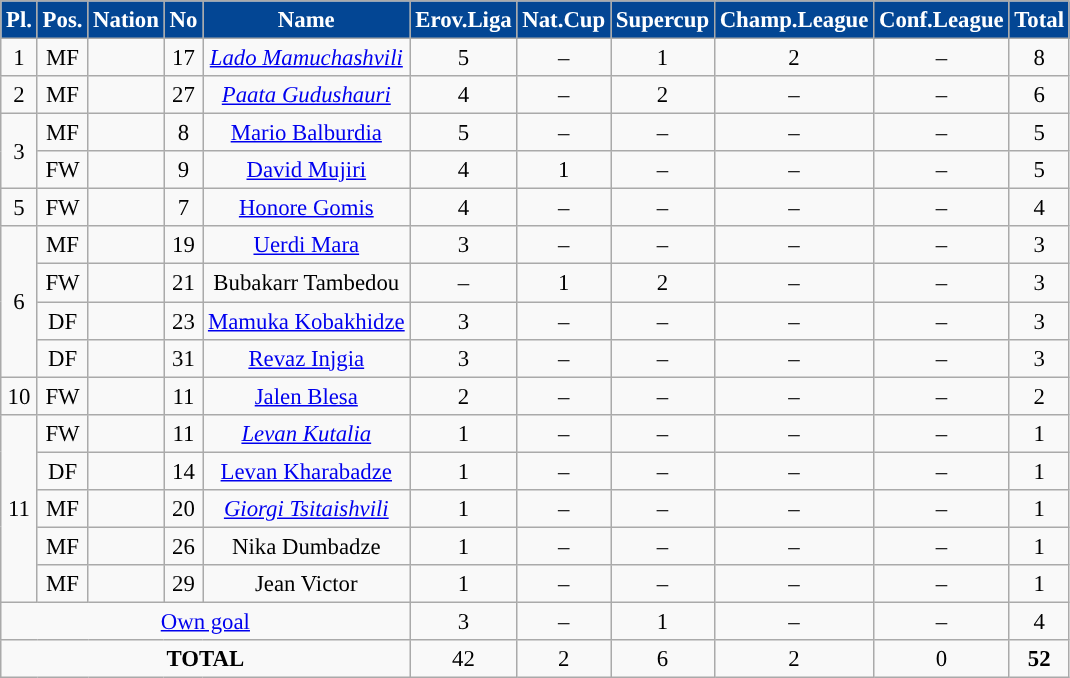<table class="wikitable" style="font-size: 95%; text-align: center;">
<tr>
<th style="background:#034694; color:white; width=60">Pl.</th>
<th style="background:#034694; color:white; width=60">Pos.</th>
<th style="background:#034694; color:white; width=60">Nation</th>
<th style="background:#034694; color:white; width=60">No</th>
<th style="background:#034694; color:white; width=90">Name</th>
<th style="background:#034694; color:white; width=150">Erov.Liga</th>
<th style="background:#034694; color:white; width=150">Nat.Cup</th>
<th style="background:#034694; color:white; width=150">Supercup</th>
<th style="background:#034694; color:white; width=150">Champ.League</th>
<th style="background:#034694; color:white; width=150">Conf.League</th>
<th style="background:#034694; color:white; width=80">Total</th>
</tr>
<tr>
<td>1</td>
<td>MF</td>
<td></td>
<td>17</td>
<td><em><a href='#'>Lado Mamuchashvili</a></em></td>
<td>5</td>
<td>–</td>
<td>1</td>
<td>2</td>
<td>–</td>
<td>8</td>
</tr>
<tr>
<td>2</td>
<td>MF</td>
<td></td>
<td>27</td>
<td><em><a href='#'>Paata Gudushauri</a></em></td>
<td>4</td>
<td>–</td>
<td>2</td>
<td>–</td>
<td>–</td>
<td>6</td>
</tr>
<tr>
<td rowspan="2">3</td>
<td>MF</td>
<td></td>
<td>8</td>
<td><a href='#'>Mario Balburdia</a></td>
<td>5</td>
<td>–</td>
<td>–</td>
<td>–</td>
<td>–</td>
<td>5</td>
</tr>
<tr>
<td>FW</td>
<td></td>
<td>9</td>
<td><a href='#'>David Mujiri</a></td>
<td>4</td>
<td>1</td>
<td>–</td>
<td>–</td>
<td>–</td>
<td>5</td>
</tr>
<tr>
<td>5</td>
<td>FW</td>
<td></td>
<td>7</td>
<td><a href='#'>Honore Gomis</a></td>
<td>4</td>
<td>–</td>
<td>–</td>
<td>–</td>
<td>–</td>
<td>4</td>
</tr>
<tr>
<td rowspan="4">6</td>
<td>MF</td>
<td></td>
<td>19</td>
<td><a href='#'>Uerdi Mara</a></td>
<td>3</td>
<td>–</td>
<td>–</td>
<td>–</td>
<td>–</td>
<td>3</td>
</tr>
<tr>
<td>FW</td>
<td></td>
<td>21</td>
<td>Bubakarr Tambedou</td>
<td>–</td>
<td>1</td>
<td>2</td>
<td>–</td>
<td>–</td>
<td>3</td>
</tr>
<tr>
<td>DF</td>
<td></td>
<td>23</td>
<td><a href='#'>Mamuka Kobakhidze</a></td>
<td>3</td>
<td>–</td>
<td>–</td>
<td>–</td>
<td>–</td>
<td>3</td>
</tr>
<tr>
<td>DF</td>
<td></td>
<td>31</td>
<td><a href='#'>Revaz Injgia</a></td>
<td>3</td>
<td>–</td>
<td>–</td>
<td>–</td>
<td>–</td>
<td>3</td>
</tr>
<tr>
<td>10</td>
<td>FW</td>
<td></td>
<td>11</td>
<td><a href='#'>Jalen Blesa</a></td>
<td>2</td>
<td>–</td>
<td>–</td>
<td>–</td>
<td>–</td>
<td>2</td>
</tr>
<tr>
<td rowspan="5">11</td>
<td>FW</td>
<td></td>
<td>11</td>
<td><em><a href='#'>Levan Kutalia</a></em></td>
<td>1</td>
<td>–</td>
<td>–</td>
<td>–</td>
<td>–</td>
<td>1</td>
</tr>
<tr>
<td>DF</td>
<td></td>
<td>14</td>
<td><a href='#'>Levan Kharabadze</a></td>
<td>1</td>
<td>–</td>
<td>–</td>
<td>–</td>
<td>–</td>
<td>1</td>
</tr>
<tr>
<td>MF</td>
<td></td>
<td>20</td>
<td><em><a href='#'>Giorgi Tsitaishvili</a></em></td>
<td>1</td>
<td>–</td>
<td>–</td>
<td>–</td>
<td>–</td>
<td>1</td>
</tr>
<tr>
<td>MF</td>
<td></td>
<td>26</td>
<td>Nika Dumbadze</td>
<td>1</td>
<td>–</td>
<td>–</td>
<td>–</td>
<td>–</td>
<td>1</td>
</tr>
<tr>
<td>MF</td>
<td></td>
<td>29</td>
<td>Jean Victor</td>
<td>1</td>
<td>–</td>
<td>–</td>
<td>–</td>
<td>–</td>
<td>1</td>
</tr>
<tr>
<td colspan="5"><a href='#'>Own goal</a></td>
<td>3</td>
<td>–</td>
<td>1</td>
<td>–</td>
<td>–</td>
<td>4</td>
</tr>
<tr>
<td colspan="5"><strong>TOTAL</strong></td>
<td>42</td>
<td>2</td>
<td>6</td>
<td>2</td>
<td>0</td>
<td><strong>52</strong></td>
</tr>
</table>
